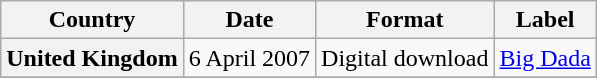<table class="wikitable plainrowheaders">
<tr>
<th scope="col">Country</th>
<th scope="col">Date</th>
<th scope="col">Format</th>
<th scope="col">Label</th>
</tr>
<tr>
<th scope="row" rowspan="1">United Kingdom</th>
<td>6 April 2007</td>
<td>Digital download</td>
<td rowspan="1"><a href='#'>Big Dada</a></td>
</tr>
<tr>
</tr>
</table>
